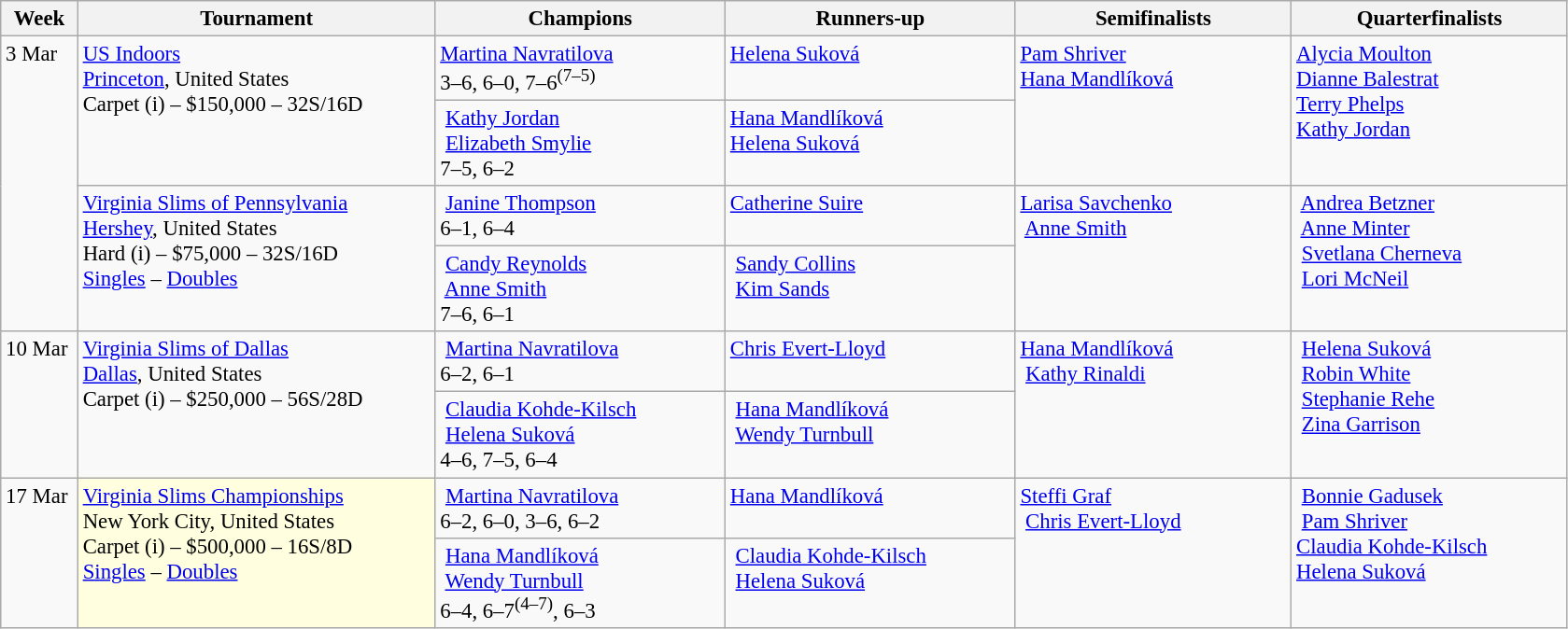<table class=wikitable style=font-size:95%>
<tr>
<th style="width:48px;">Week</th>
<th style="width:248px;">Tournament</th>
<th style="width:200px;">Champions</th>
<th style="width:200px;">Runners-up</th>
<th style="width:190px;">Semifinalists</th>
<th style="width:190px;">Quarterfinalists</th>
</tr>
<tr valign=top>
<td rowspan=4>3 Mar</td>
<td rowspan=2><a href='#'>US Indoors</a><br> <a href='#'>Princeton</a>, United States  <br>Carpet (i) – $150,000 – 32S/16D</td>
<td> <a href='#'>Martina Navratilova</a> <br>3–6, 6–0, 7–6<sup>(7–5)</sup></td>
<td> <a href='#'>Helena Suková</a></td>
<td rowspan=2> <a href='#'>Pam Shriver</a> <br> <a href='#'>Hana Mandlíková</a> <br></td>
<td rowspan=2> <a href='#'>Alycia Moulton</a> <br> <a href='#'>Dianne Balestrat</a><br>  <a href='#'>Terry Phelps</a> <br> <a href='#'>Kathy Jordan</a></td>
</tr>
<tr valign="top">
<td> <a href='#'>Kathy Jordan</a><br> <a href='#'>Elizabeth Smylie</a> <br>7–5, 6–2</td>
<td> <a href='#'>Hana Mandlíková</a> <br> <a href='#'>Helena Suková</a></td>
</tr>
<tr valign="top">
<td rowspan=2><a href='#'>Virginia Slims of Pennsylvania</a><br> <a href='#'>Hershey</a>, United States<br>Hard (i) – $75,000 – 32S/16D <br><a href='#'>Singles</a> – <a href='#'>Doubles</a></td>
<td> <a href='#'>Janine Thompson</a><br>6–1, 6–4</td>
<td> <a href='#'>Catherine Suire</a></td>
<td rowspan=2> <a href='#'>Larisa Savchenko</a><br> <a href='#'>Anne Smith</a></td>
<td rowspan=2> <a href='#'>Andrea Betzner</a><br> <a href='#'>Anne Minter</a><br> <a href='#'>Svetlana Cherneva</a><br> <a href='#'>Lori McNeil</a></td>
</tr>
<tr valign="top">
<td> <a href='#'>Candy Reynolds</a><br> <a href='#'>Anne Smith</a><br>7–6, 6–1</td>
<td> <a href='#'>Sandy Collins</a><br> <a href='#'>Kim Sands</a></td>
</tr>
<tr valign="top">
<td rowspan=2>10 Mar</td>
<td rowspan=2><a href='#'>Virginia Slims of Dallas</a><br> <a href='#'>Dallas</a>, United States <br>Carpet (i) – $250,000 – 56S/28D</td>
<td> <a href='#'>Martina Navratilova</a><br>6–2, 6–1</td>
<td> <a href='#'>Chris Evert-Lloyd</a></td>
<td rowspan=2> <a href='#'>Hana Mandlíková</a><br> <a href='#'>Kathy Rinaldi</a></td>
<td rowspan=2> <a href='#'>Helena Suková</a><br> <a href='#'>Robin White</a><br> <a href='#'>Stephanie Rehe</a><br> <a href='#'>Zina Garrison</a></td>
</tr>
<tr valign="top">
<td> <a href='#'>Claudia Kohde-Kilsch</a><br> <a href='#'>Helena Suková</a><br>4–6, 7–5, 6–4</td>
<td> <a href='#'>Hana Mandlíková</a><br> <a href='#'>Wendy Turnbull</a></td>
</tr>
<tr valign="top">
<td rowspan=2>17 Mar</td>
<td rowspan=2 bgcolor=lightyellow><a href='#'>Virginia Slims Championships</a><br> New York City, United States <br>Carpet (i) – $500,000 – 16S/8D <br><a href='#'>Singles</a> – <a href='#'>Doubles</a></td>
<td> <a href='#'>Martina Navratilova</a><br>6–2, 6–0, 3–6, 6–2</td>
<td> <a href='#'>Hana Mandlíková</a></td>
<td rowspan=2> <a href='#'>Steffi Graf</a><br> <a href='#'>Chris Evert-Lloyd</a><br></td>
<td rowspan=2> <a href='#'>Bonnie Gadusek</a><br> <a href='#'>Pam Shriver</a><br>  <a href='#'>Claudia Kohde-Kilsch</a> <br> <a href='#'>Helena Suková</a></td>
</tr>
<tr valign="top">
<td> <a href='#'>Hana Mandlíková</a><br> <a href='#'>Wendy Turnbull</a><br> 6–4, 6–7<sup>(4–7)</sup>, 6–3</td>
<td> <a href='#'>Claudia Kohde-Kilsch</a><br> <a href='#'>Helena Suková</a></td>
</tr>
</table>
